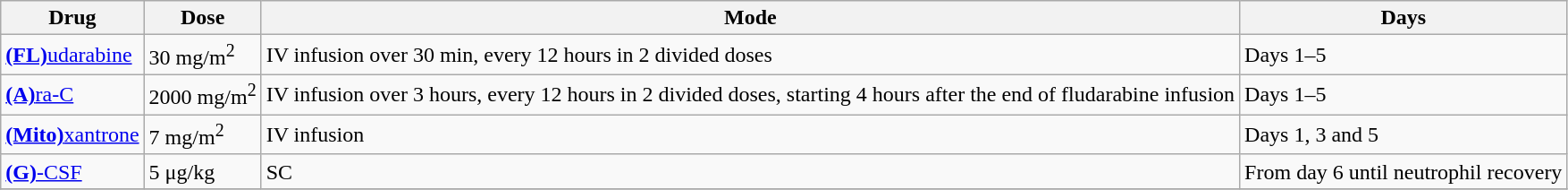<table class="wikitable">
<tr>
<th>Drug</th>
<th>Dose</th>
<th>Mode</th>
<th>Days</th>
</tr>
<tr>
<td><a href='#'><strong>(FL)</strong>udarabine</a></td>
<td>30 mg/m<sup>2</sup></td>
<td>IV infusion over 30 min, every 12 hours in 2 divided doses</td>
<td>Days 1–5</td>
</tr>
<tr>
<td><a href='#'><strong>(A)</strong>ra-C</a></td>
<td>2000 mg/m<sup>2</sup></td>
<td>IV infusion over 3 hours, every 12 hours in 2 divided doses, starting 4 hours after the end of fludarabine infusion</td>
<td>Days 1–5</td>
</tr>
<tr>
<td><a href='#'><strong>(Mito)</strong>xantrone</a></td>
<td>7 mg/m<sup>2</sup></td>
<td>IV infusion</td>
<td>Days 1, 3 and 5</td>
</tr>
<tr>
<td><a href='#'><strong>(G)</strong>-CSF</a></td>
<td>5 μg/kg</td>
<td>SC</td>
<td>From day 6 until neutrophil recovery</td>
</tr>
<tr>
</tr>
</table>
